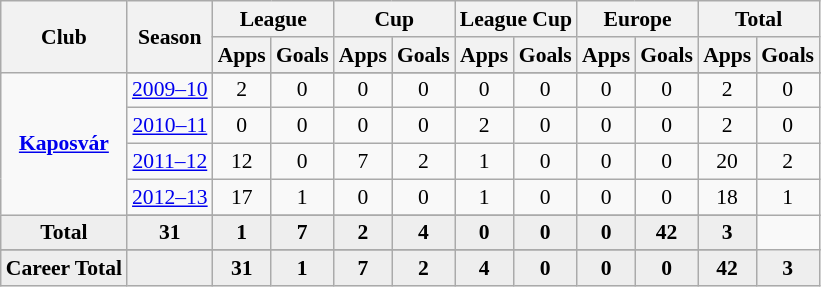<table class="wikitable" style="font-size:90%; text-align: center;">
<tr>
<th rowspan="2">Club</th>
<th rowspan="2">Season</th>
<th colspan="2">League</th>
<th colspan="2">Cup</th>
<th colspan="2">League Cup</th>
<th colspan="2">Europe</th>
<th colspan="2">Total</th>
</tr>
<tr>
<th>Apps</th>
<th>Goals</th>
<th>Apps</th>
<th>Goals</th>
<th>Apps</th>
<th>Goals</th>
<th>Apps</th>
<th>Goals</th>
<th>Apps</th>
<th>Goals</th>
</tr>
<tr ||-||-||-|->
<td rowspan="6" valign="center"><strong><a href='#'>Kaposvár</a></strong></td>
</tr>
<tr>
<td><a href='#'>2009–10</a></td>
<td>2</td>
<td>0</td>
<td>0</td>
<td>0</td>
<td>0</td>
<td>0</td>
<td>0</td>
<td>0</td>
<td>2</td>
<td>0</td>
</tr>
<tr>
<td><a href='#'>2010–11</a></td>
<td>0</td>
<td>0</td>
<td>0</td>
<td>0</td>
<td>2</td>
<td>0</td>
<td>0</td>
<td>0</td>
<td>2</td>
<td>0</td>
</tr>
<tr>
<td><a href='#'>2011–12</a></td>
<td>12</td>
<td>0</td>
<td>7</td>
<td>2</td>
<td>1</td>
<td>0</td>
<td>0</td>
<td>0</td>
<td>20</td>
<td>2</td>
</tr>
<tr>
<td><a href='#'>2012–13</a></td>
<td>17</td>
<td>1</td>
<td>0</td>
<td>0</td>
<td>1</td>
<td>0</td>
<td>0</td>
<td>0</td>
<td>18</td>
<td>1</td>
</tr>
<tr>
</tr>
<tr style="font-weight:bold; background-color:#eeeeee;">
<td>Total</td>
<td>31</td>
<td>1</td>
<td>7</td>
<td>2</td>
<td>4</td>
<td>0</td>
<td>0</td>
<td>0</td>
<td>42</td>
<td>3</td>
</tr>
<tr>
</tr>
<tr style="font-weight:bold; background-color:#eeeeee;">
<td rowspan="2" valign="top"><strong>Career Total</strong></td>
<td></td>
<td><strong>31</strong></td>
<td><strong>1</strong></td>
<td><strong>7</strong></td>
<td><strong>2</strong></td>
<td><strong>4</strong></td>
<td><strong>0</strong></td>
<td><strong>0</strong></td>
<td><strong>0</strong></td>
<td><strong>42</strong></td>
<td><strong>3</strong></td>
</tr>
</table>
